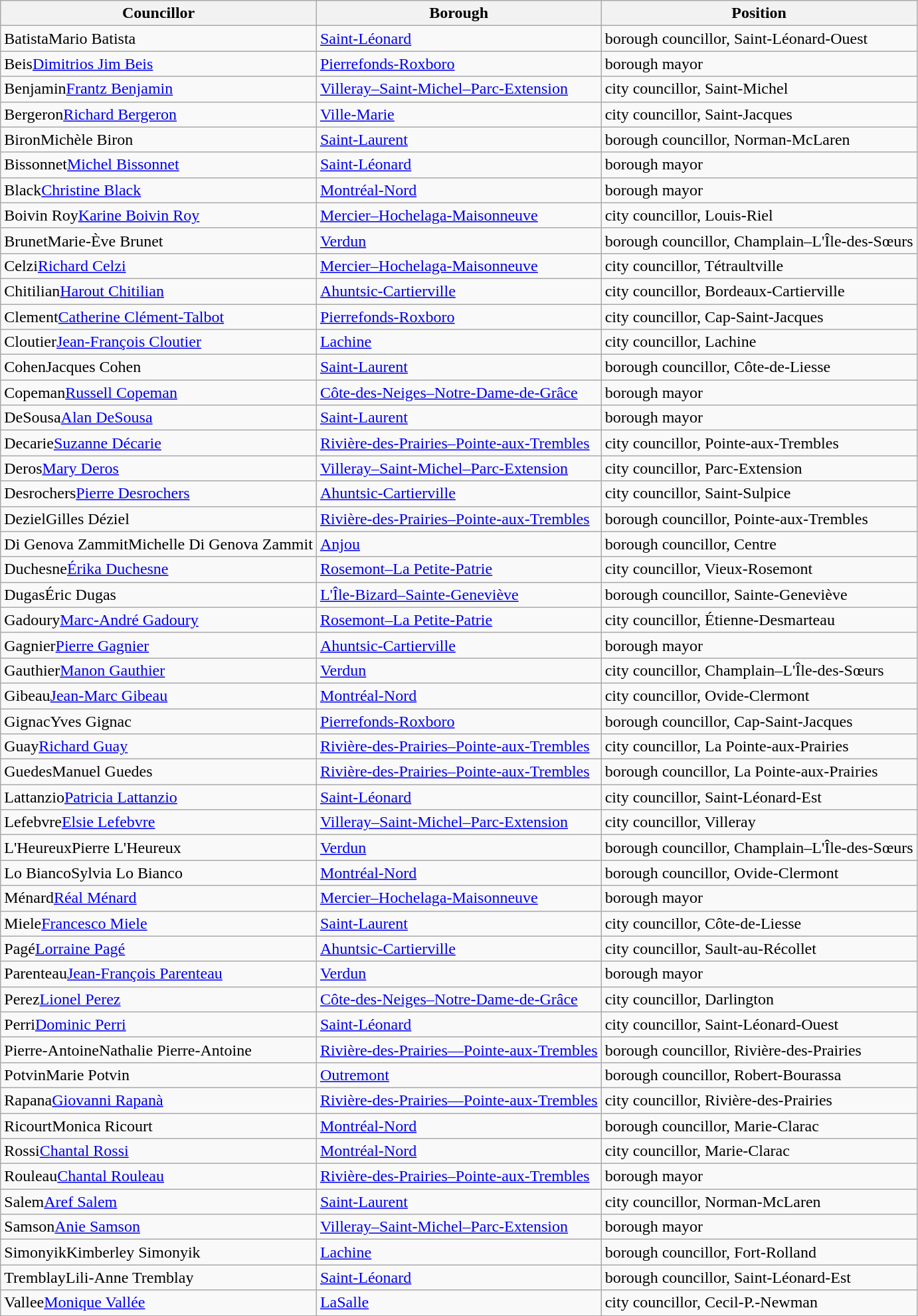<table class="wikitable sortable" border="1">
<tr>
<th>Councillor</th>
<th>Borough</th>
<th>Position</th>
</tr>
<tr>
<td><span>Batista</span>Mario Batista</td>
<td><a href='#'>Saint-Léonard</a></td>
<td>borough councillor, Saint-Léonard-Ouest</td>
</tr>
<tr>
<td><span>Beis</span><a href='#'>Dimitrios Jim Beis</a></td>
<td><a href='#'>Pierrefonds-Roxboro</a></td>
<td>borough mayor</td>
</tr>
<tr>
<td><span>Benjamin</span><a href='#'>Frantz Benjamin</a></td>
<td><a href='#'>Villeray–Saint-Michel–Parc-Extension</a></td>
<td>city councillor, Saint-Michel</td>
</tr>
<tr>
<td><span>Bergeron</span><a href='#'>Richard Bergeron</a></td>
<td><a href='#'>Ville-Marie</a></td>
<td>city councillor, Saint-Jacques</td>
</tr>
<tr>
<td><span>Biron</span>Michèle Biron</td>
<td><a href='#'>Saint-Laurent</a></td>
<td>borough councillor, Norman-McLaren</td>
</tr>
<tr>
<td><span>Bissonnet</span><a href='#'>Michel Bissonnet</a></td>
<td><a href='#'>Saint-Léonard</a></td>
<td>borough mayor</td>
</tr>
<tr>
<td><span>Black</span><a href='#'>Christine Black</a></td>
<td><a href='#'>Montréal-Nord</a></td>
<td>borough mayor</td>
</tr>
<tr>
<td><span>Boivin Roy</span><a href='#'>Karine Boivin Roy</a></td>
<td><a href='#'>Mercier–Hochelaga-Maisonneuve</a></td>
<td>city councillor, Louis-Riel</td>
</tr>
<tr>
<td><span>Brunet</span>Marie-Ève Brunet</td>
<td><a href='#'>Verdun</a></td>
<td>borough councillor, Champlain–L'Île-des-Sœurs</td>
</tr>
<tr>
<td><span>Celzi</span><a href='#'>Richard Celzi</a></td>
<td><a href='#'>Mercier–Hochelaga-Maisonneuve</a></td>
<td>city councillor, Tétraultville</td>
</tr>
<tr>
<td><span>Chitilian</span><a href='#'>Harout Chitilian</a></td>
<td><a href='#'>Ahuntsic-Cartierville</a></td>
<td>city councillor, Bordeaux-Cartierville</td>
</tr>
<tr>
<td><span>Clement</span><a href='#'>Catherine Clément-Talbot</a></td>
<td><a href='#'>Pierrefonds-Roxboro</a></td>
<td>city councillor, Cap-Saint-Jacques</td>
</tr>
<tr>
<td><span>Cloutier</span><a href='#'>Jean-François Cloutier</a></td>
<td><a href='#'>Lachine</a></td>
<td>city councillor, Lachine</td>
</tr>
<tr>
<td><span>Cohen</span>Jacques Cohen</td>
<td><a href='#'>Saint-Laurent</a></td>
<td>borough councillor, Côte-de-Liesse</td>
</tr>
<tr>
<td><span>Copeman</span><a href='#'>Russell Copeman</a></td>
<td><a href='#'>Côte-des-Neiges–Notre-Dame-de-Grâce</a></td>
<td>borough mayor</td>
</tr>
<tr>
<td><span>DeSousa</span><a href='#'>Alan DeSousa</a></td>
<td><a href='#'>Saint-Laurent</a></td>
<td>borough mayor</td>
</tr>
<tr>
<td><span>Decarie</span><a href='#'>Suzanne Décarie</a></td>
<td><a href='#'>Rivière-des-Prairies–Pointe-aux-Trembles</a></td>
<td>city councillor, Pointe-aux-Trembles</td>
</tr>
<tr>
<td><span>Deros</span><a href='#'>Mary Deros</a></td>
<td><a href='#'>Villeray–Saint-Michel–Parc-Extension</a></td>
<td>city councillor, Parc-Extension</td>
</tr>
<tr>
<td><span>Desrochers</span><a href='#'>Pierre Desrochers</a></td>
<td><a href='#'>Ahuntsic-Cartierville</a></td>
<td>city councillor, Saint-Sulpice</td>
</tr>
<tr>
<td><span>Deziel</span>Gilles Déziel</td>
<td><a href='#'>Rivière-des-Prairies–Pointe-aux-Trembles</a></td>
<td>borough councillor, Pointe-aux-Trembles</td>
</tr>
<tr>
<td><span>Di Genova Zammit</span>Michelle Di Genova Zammit</td>
<td><a href='#'>Anjou</a></td>
<td>borough councillor, Centre</td>
</tr>
<tr>
<td><span>Duchesne</span><a href='#'>Érika Duchesne</a></td>
<td><a href='#'>Rosemont–La Petite-Patrie</a></td>
<td>city councillor, Vieux-Rosemont</td>
</tr>
<tr>
<td><span>Dugas</span>Éric Dugas</td>
<td><a href='#'>L'Île-Bizard–Sainte-Geneviève</a></td>
<td>borough councillor, Sainte-Geneviève</td>
</tr>
<tr>
<td><span>Gadoury</span><a href='#'>Marc-André Gadoury</a></td>
<td><a href='#'>Rosemont–La Petite-Patrie</a></td>
<td>city councillor, Étienne-Desmarteau</td>
</tr>
<tr>
<td><span>Gagnier</span><a href='#'>Pierre Gagnier</a></td>
<td><a href='#'>Ahuntsic-Cartierville</a></td>
<td>borough mayor</td>
</tr>
<tr>
<td><span>Gauthier</span><a href='#'>Manon Gauthier</a></td>
<td><a href='#'>Verdun</a></td>
<td>city councillor, Champlain–L'Île-des-Sœurs</td>
</tr>
<tr>
<td><span>Gibeau</span><a href='#'>Jean-Marc Gibeau</a></td>
<td><a href='#'>Montréal-Nord</a></td>
<td>city councillor, Ovide-Clermont</td>
</tr>
<tr>
<td><span>Gignac</span>Yves Gignac</td>
<td><a href='#'>Pierrefonds-Roxboro</a></td>
<td>borough councillor, Cap-Saint-Jacques</td>
</tr>
<tr>
<td><span>Guay</span><a href='#'>Richard Guay</a></td>
<td><a href='#'>Rivière-des-Prairies–Pointe-aux-Trembles</a></td>
<td>city councillor, La Pointe-aux-Prairies</td>
</tr>
<tr>
<td><span>Guedes</span>Manuel Guedes</td>
<td><a href='#'>Rivière-des-Prairies–Pointe-aux-Trembles</a></td>
<td>borough councillor, La Pointe-aux-Prairies</td>
</tr>
<tr>
<td><span>Lattanzio</span><a href='#'>Patricia Lattanzio</a></td>
<td><a href='#'>Saint-Léonard</a></td>
<td>city councillor, Saint-Léonard-Est</td>
</tr>
<tr>
<td><span>Lefebvre</span><a href='#'>Elsie Lefebvre</a></td>
<td><a href='#'>Villeray–Saint-Michel–Parc-Extension</a></td>
<td>city councillor, Villeray</td>
</tr>
<tr>
<td><span>L'Heureux</span>Pierre L'Heureux</td>
<td><a href='#'>Verdun</a></td>
<td>borough councillor, Champlain–L'Île-des-Sœurs</td>
</tr>
<tr>
<td><span>Lo Bianco</span>Sylvia Lo Bianco</td>
<td><a href='#'>Montréal-Nord</a></td>
<td>borough councillor, Ovide-Clermont</td>
</tr>
<tr>
<td><span>Ménard</span><a href='#'>Réal Ménard</a></td>
<td><a href='#'>Mercier–Hochelaga-Maisonneuve</a></td>
<td>borough mayor</td>
</tr>
<tr>
<td><span>Miele</span><a href='#'>Francesco Miele</a></td>
<td><a href='#'>Saint-Laurent</a></td>
<td>city councillor, Côte-de-Liesse</td>
</tr>
<tr>
<td><span>Pagé</span><a href='#'>Lorraine Pagé</a></td>
<td><a href='#'>Ahuntsic-Cartierville</a></td>
<td>city councillor, Sault-au-Récollet</td>
</tr>
<tr>
<td><span>Parenteau</span><a href='#'>Jean-François Parenteau</a></td>
<td><a href='#'>Verdun</a></td>
<td>borough mayor</td>
</tr>
<tr>
<td><span>Perez</span><a href='#'>Lionel Perez</a></td>
<td><a href='#'>Côte-des-Neiges–Notre-Dame-de-Grâce</a></td>
<td>city councillor, Darlington</td>
</tr>
<tr>
<td><span>Perri</span><a href='#'>Dominic Perri</a></td>
<td><a href='#'>Saint-Léonard</a></td>
<td>city councillor, Saint-Léonard-Ouest</td>
</tr>
<tr>
<td><span>Pierre-Antoine</span>Nathalie Pierre-Antoine</td>
<td><a href='#'>Rivière-des-Prairies—Pointe-aux-Trembles</a></td>
<td>borough councillor, Rivière-des-Prairies</td>
</tr>
<tr>
<td><span>Potvin</span>Marie Potvin</td>
<td><a href='#'>Outremont</a></td>
<td>borough councillor, Robert-Bourassa</td>
</tr>
<tr>
<td><span>Rapana</span><a href='#'>Giovanni Rapanà</a></td>
<td><a href='#'>Rivière-des-Prairies—Pointe-aux-Trembles</a></td>
<td>city councillor, Rivière-des-Prairies</td>
</tr>
<tr>
<td><span>Ricourt</span>Monica Ricourt</td>
<td><a href='#'>Montréal-Nord</a></td>
<td>borough councillor, Marie-Clarac</td>
</tr>
<tr>
<td><span>Rossi</span><a href='#'>Chantal Rossi</a></td>
<td><a href='#'>Montréal-Nord</a></td>
<td>city councillor, Marie-Clarac</td>
</tr>
<tr>
<td><span>Rouleau</span><a href='#'>Chantal Rouleau</a></td>
<td><a href='#'>Rivière-des-Prairies–Pointe-aux-Trembles</a></td>
<td>borough mayor</td>
</tr>
<tr>
<td><span>Salem</span><a href='#'>Aref Salem</a></td>
<td><a href='#'>Saint-Laurent</a></td>
<td>city councillor, Norman-McLaren</td>
</tr>
<tr>
<td><span>Samson</span><a href='#'>Anie Samson</a></td>
<td><a href='#'>Villeray–Saint-Michel–Parc-Extension</a></td>
<td>borough mayor</td>
</tr>
<tr>
<td><span>Simonyik</span>Kimberley Simonyik</td>
<td><a href='#'>Lachine</a></td>
<td>borough councillor, Fort-Rolland</td>
</tr>
<tr>
<td><span>Tremblay</span>Lili-Anne Tremblay</td>
<td><a href='#'>Saint-Léonard</a></td>
<td>borough councillor, Saint-Léonard-Est</td>
</tr>
<tr>
<td><span>Vallee</span><a href='#'>Monique Vallée</a></td>
<td><a href='#'>LaSalle</a></td>
<td>city councillor, Cecil-P.-Newman</td>
</tr>
</table>
